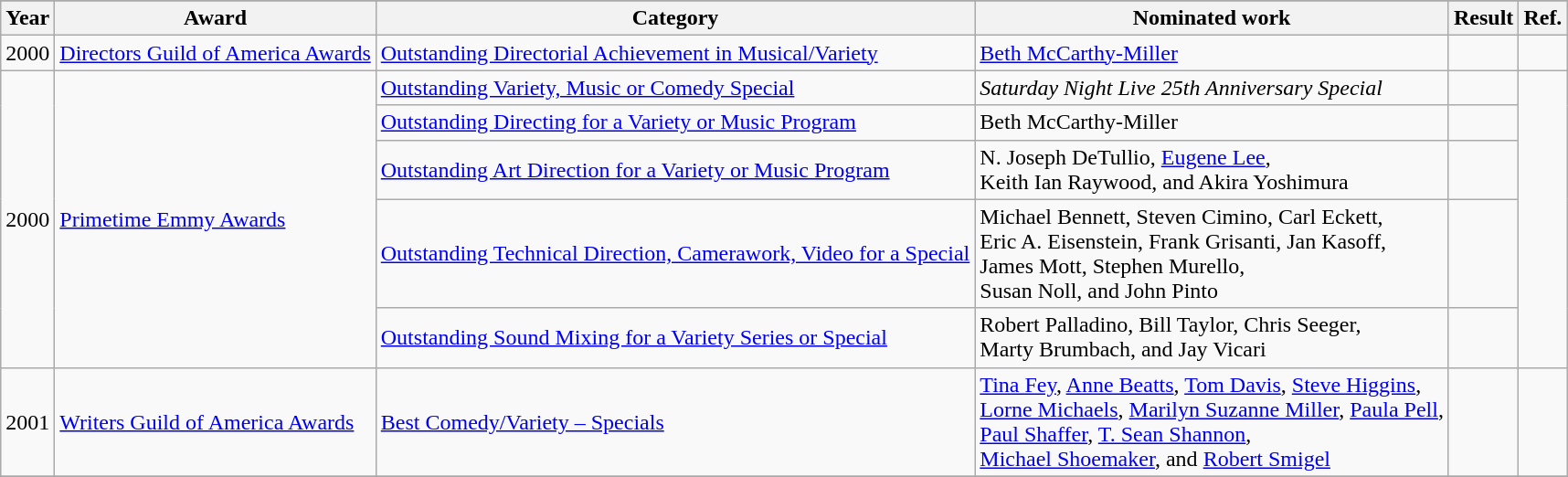<table class="wikitable unsortable">
<tr align="center">
</tr>
<tr>
<th>Year</th>
<th>Award</th>
<th>Category</th>
<th>Nominated work</th>
<th>Result</th>
<th>Ref.</th>
</tr>
<tr>
<td>2000</td>
<td><a href='#'>Directors Guild of America Awards</a></td>
<td><a href='#'>Outstanding Directorial Achievement in Musical/Variety</a></td>
<td><a href='#'>Beth McCarthy-Miller</a></td>
<td></td>
<td></td>
</tr>
<tr>
<td rowspan=5>2000</td>
<td rowspan=5><a href='#'>Primetime Emmy Awards</a></td>
<td><a href='#'>Outstanding Variety, Music or Comedy Special</a></td>
<td><em>Saturday Night Live 25th Anniversary Special</em></td>
<td></td>
<td rowspan=5></td>
</tr>
<tr>
<td><a href='#'>Outstanding Directing for a Variety or Music Program</a></td>
<td>Beth McCarthy-Miller</td>
<td></td>
</tr>
<tr>
<td><a href='#'>Outstanding Art Direction for a Variety or Music Program</a></td>
<td>N. Joseph DeTullio, <a href='#'>Eugene Lee</a>, <br> Keith Ian Raywood, and Akira Yoshimura</td>
<td></td>
</tr>
<tr>
<td><a href='#'>Outstanding Technical Direction, Camerawork, Video for a Special</a></td>
<td>Michael Bennett, Steven Cimino, Carl Eckett, <br> Eric A. Eisenstein, Frank Grisanti, Jan Kasoff, <br> James Mott, Stephen Murello, <br> Susan Noll, and John Pinto</td>
<td></td>
</tr>
<tr>
<td><a href='#'>Outstanding Sound Mixing for a Variety Series or Special</a></td>
<td>Robert Palladino, Bill Taylor, Chris Seeger, <br> Marty Brumbach, and Jay Vicari</td>
<td></td>
</tr>
<tr>
<td>2001</td>
<td><a href='#'>Writers Guild of America Awards</a></td>
<td><a href='#'>Best Comedy/Variety – Specials</a></td>
<td><a href='#'>Tina Fey</a>, <a href='#'>Anne Beatts</a>, <a href='#'>Tom Davis</a>, <a href='#'>Steve Higgins</a>, <br> <a href='#'>Lorne Michaels</a>, <a href='#'>Marilyn Suzanne Miller</a>, <a href='#'>Paula Pell</a>, <br> <a href='#'>Paul Shaffer</a>, <a href='#'>T. Sean Shannon</a>, <br> <a href='#'>Michael Shoemaker</a>, and <a href='#'>Robert Smigel</a></td>
<td></td>
<td></td>
</tr>
<tr>
</tr>
</table>
